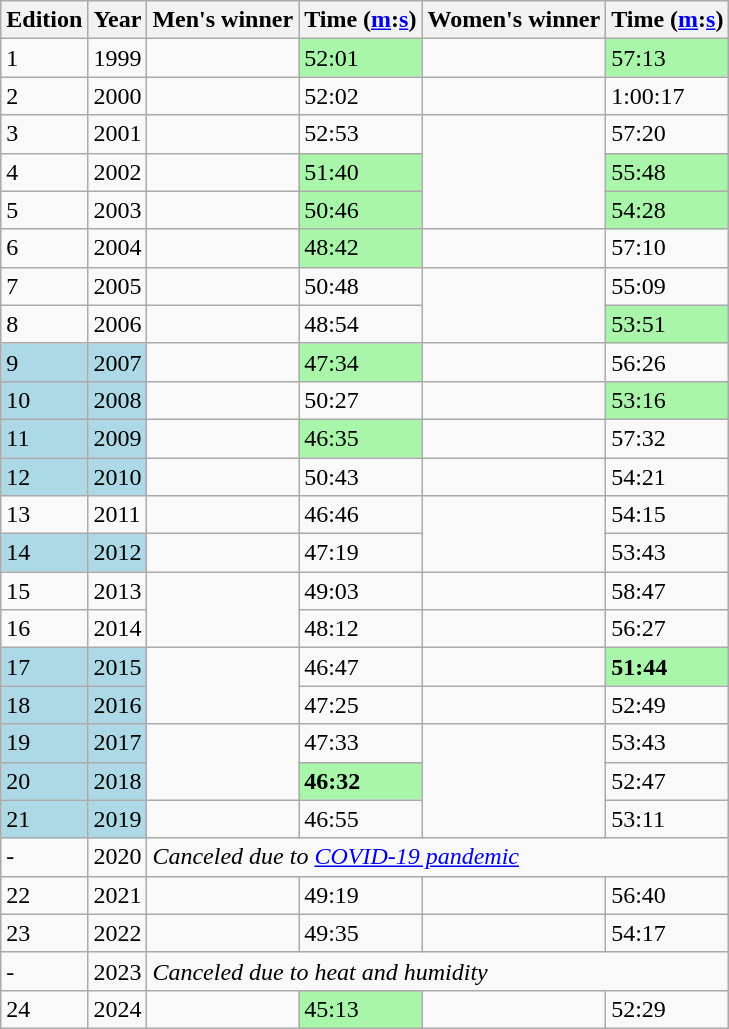<table class="wikitable sortable">
<tr>
<th class="unsortable">Edition</th>
<th>Year</th>
<th class="unsortable">Men's winner</th>
<th>Time (<a href='#'>m</a>:<a href='#'>s</a>)</th>
<th class="unsortable">Women's winner</th>
<th>Time (<a href='#'>m</a>:<a href='#'>s</a>)</th>
</tr>
<tr>
<td>1</td>
<td>1999</td>
<td align="left"></td>
<td style="background:#a9f5a9;">52:01</td>
<td align="left"></td>
<td style="background:#a9f5a9;">57:13</td>
</tr>
<tr>
<td>2</td>
<td>2000</td>
<td align="left"></td>
<td>52:02</td>
<td></td>
<td>1:00:17</td>
</tr>
<tr>
<td>3</td>
<td>2001</td>
<td align="left"></td>
<td>52:53</td>
<td rowspan="3" align="left"></td>
<td>57:20</td>
</tr>
<tr>
<td>4</td>
<td>2002</td>
<td></td>
<td style="background:#a9f5a9;">51:40</td>
<td style="background:#a9f5a9;">55:48</td>
</tr>
<tr>
<td>5</td>
<td>2003</td>
<td></td>
<td style="background:#a9f5a9;">50:46</td>
<td style="background:#a9f5a9;">54:28</td>
</tr>
<tr>
<td>6</td>
<td>2004</td>
<td align="left"></td>
<td style="background:#a9f5a9;">48:42</td>
<td align="left"></td>
<td>57:10</td>
</tr>
<tr>
<td>7</td>
<td>2005</td>
<td></td>
<td>50:48</td>
<td rowspan="2" align="left"></td>
<td>55:09</td>
</tr>
<tr>
<td>8</td>
<td>2006</td>
<td align="left"></td>
<td>48:54</td>
<td style="background:#a9f5a9;">53:51</td>
</tr>
<tr>
<td style="background:#add8e6;">9</td>
<td style="background:#add8e6;">2007</td>
<td align="left"></td>
<td style="background:#a9f5a9;">47:34</td>
<td align="left"></td>
<td>56:26</td>
</tr>
<tr>
<td style="background:#add8e6;">10</td>
<td style="background:#add8e6;">2008</td>
<td align="left"></td>
<td>50:27</td>
<td align="left"></td>
<td style="background:#a9f5a9;">53:16</td>
</tr>
<tr>
<td style="background:#add8e6;">11</td>
<td style="background:#add8e6;">2009</td>
<td align="left"></td>
<td style="background:#a9f5a9;">46:35</td>
<td align="left"></td>
<td>57:32</td>
</tr>
<tr>
<td style="background:#add8e6;">12</td>
<td style="background:#add8e6;">2010</td>
<td align="left"></td>
<td>50:43</td>
<td align="left"></td>
<td>54:21</td>
</tr>
<tr>
<td>13</td>
<td>2011</td>
<td align="left"></td>
<td>46:46</td>
<td rowspan="2" align="left"></td>
<td>54:15</td>
</tr>
<tr>
<td style="background:#add8e6;">14</td>
<td style="background:#add8e6;">2012</td>
<td align="left"></td>
<td>47:19</td>
<td>53:43</td>
</tr>
<tr>
<td>15</td>
<td>2013</td>
<td rowspan="2"></td>
<td>49:03</td>
<td align="left"></td>
<td>58:47</td>
</tr>
<tr>
<td>16</td>
<td>2014</td>
<td>48:12</td>
<td align="left"></td>
<td>56:27</td>
</tr>
<tr>
<td style="background:#add8e6;">17</td>
<td style="background:#add8e6;">2015</td>
<td rowspan="2" align="left"></td>
<td>46:47</td>
<td></td>
<td style="background:#a9f5a9;"><strong>51:44</strong></td>
</tr>
<tr>
<td style="background:#add8e6;">18</td>
<td style="background:#add8e6;">2016</td>
<td>47:25</td>
<td></td>
<td>52:49</td>
</tr>
<tr>
<td style="background:#add8e6;">19</td>
<td style="background:#add8e6;">2017</td>
<td rowspan="2"></td>
<td>47:33</td>
<td rowspan="3" align="left"></td>
<td>53:43</td>
</tr>
<tr>
<td style="background:#add8e6;">20</td>
<td style="background:#add8e6;">2018</td>
<td style="background:#a9f5a9;"><strong>46:32</strong></td>
<td>52:47</td>
</tr>
<tr>
<td style="background:#add8e6;">21</td>
<td style="background:#add8e6;">2019</td>
<td></td>
<td>46:55</td>
<td>53:11</td>
</tr>
<tr>
<td>-</td>
<td>2020</td>
<td colspan="4"><em>Canceled due to <a href='#'>COVID-19 pandemic</a></em></td>
</tr>
<tr>
<td>22</td>
<td>2021</td>
<td align="left"></td>
<td>49:19</td>
<td align="left"></td>
<td>56:40</td>
</tr>
<tr>
<td>23</td>
<td>2022</td>
<td></td>
<td>49:35</td>
<td></td>
<td>54:17</td>
</tr>
<tr>
<td>-</td>
<td>2023</td>
<td colspan="4"><em>Canceled due to heat and humidity</em></td>
</tr>
<tr>
<td>24</td>
<td>2024</td>
<td></td>
<td style="background:#a9f5a9;">45:13</td>
<td></td>
<td>52:29</td>
</tr>
</table>
